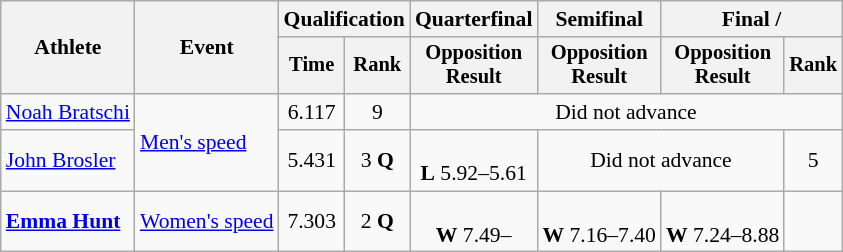<table class=wikitable style=font-size:90%;text-align:center>
<tr>
<th rowspan=2>Athlete</th>
<th rowspan=2>Event</th>
<th colspan=2>Qualification</th>
<th>Quarterfinal</th>
<th>Semifinal</th>
<th colspan=2>Final / </th>
</tr>
<tr style=font-size:95%>
<th>Time</th>
<th>Rank</th>
<th>Opposition<br>Result</th>
<th>Opposition<br>Result</th>
<th>Opposition<br>Result</th>
<th>Rank</th>
</tr>
<tr>
<td align=left><a href='#'>Noah Bratschi</a></td>
<td align=left rowspan=2><a href='#'>Men's speed</a></td>
<td>6.117</td>
<td>9</td>
<td colspan=4>Did not advance</td>
</tr>
<tr>
<td align=left><a href='#'>John Brosler</a></td>
<td>5.431</td>
<td>3 <strong>Q</strong></td>
<td><br><strong>L</strong> 5.92–5.61</td>
<td colspan=2>Did not advance</td>
<td>5</td>
</tr>
<tr>
<td align=left><strong><a href='#'>Emma Hunt</a></strong></td>
<td align=left><a href='#'>Women's speed</a></td>
<td>7.303</td>
<td>2 <strong>Q</strong></td>
<td><br><strong>W</strong> 7.49–</td>
<td><br><strong>W</strong> 7.16–7.40</td>
<td><br><strong>W</strong> 7.24–8.88</td>
<td></td>
</tr>
</table>
